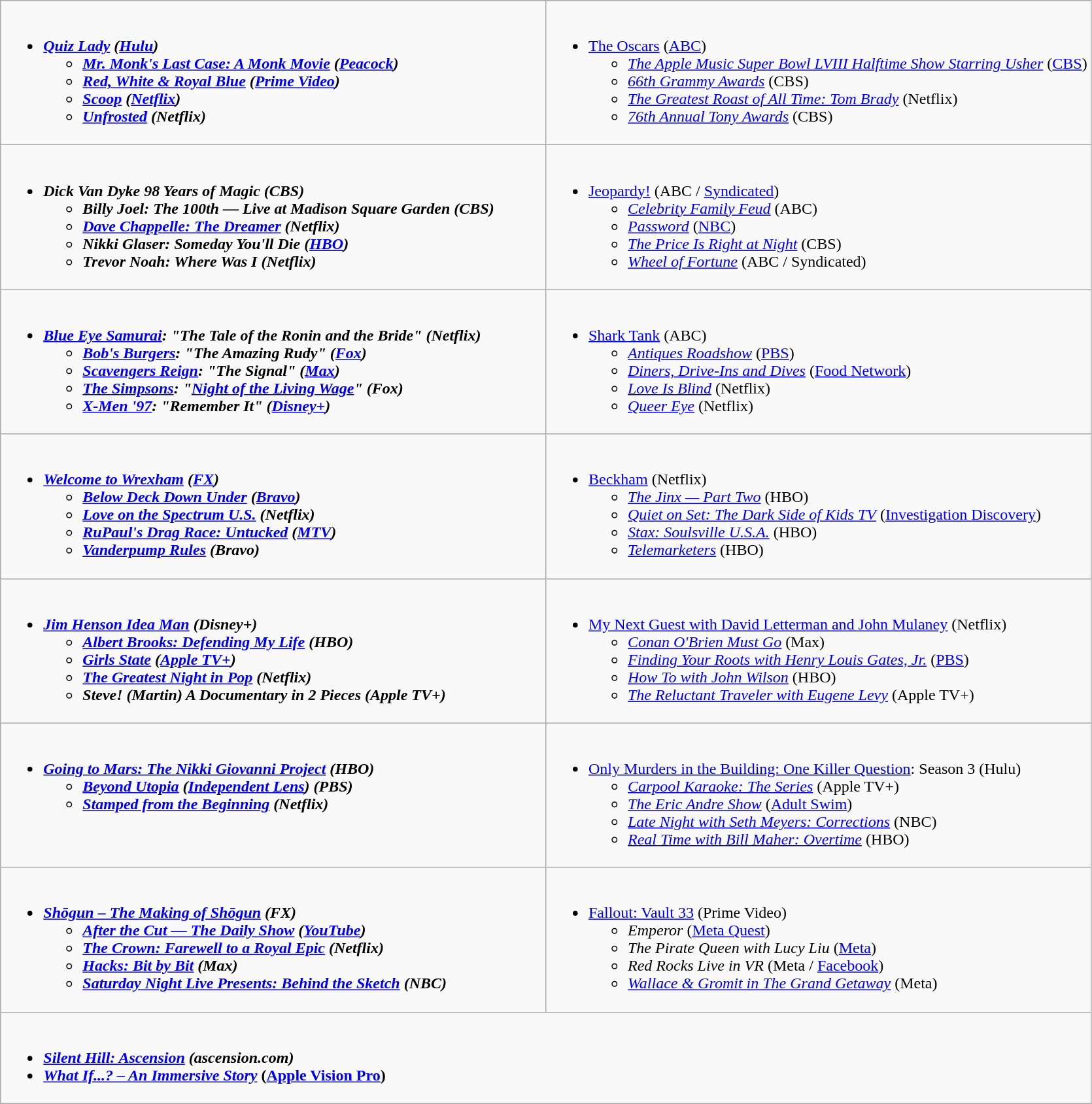<table class="wikitable">
<tr>
<td style="vertical-align:top;" width="50%"><br><ul><li><strong><em><a href='#'>Quiz Lady</a><em> (<a href='#'>Hulu</a>)<strong><ul><li></em><a href='#'>Mr. Monk's Last Case: A Monk Movie</a><em> (<a href='#'>Peacock</a>)</li><li></em><a href='#'>Red, White & Royal Blue</a><em> (<a href='#'>Prime Video</a>)</li><li></em><a href='#'>Scoop</a><em> (<a href='#'>Netflix</a>)</li><li></em><a href='#'>Unfrosted</a><em> (Netflix)</li></ul></li></ul></td>
<td style="vertical-align:top;" width="50%"><br><ul><li></em></strong><a href='#'>The Oscars</a></em> (<a href='#'>ABC</a>)</strong><ul><li><em><a href='#'>The Apple Music Super Bowl LVIII Halftime Show Starring Usher</a></em> (<a href='#'>CBS</a>)</li><li><em><a href='#'>66th Grammy Awards</a></em> (CBS)</li><li><em><a href='#'>The Greatest Roast of All Time: Tom Brady</a></em> (Netflix)</li><li><em><a href='#'>76th Annual Tony Awards</a></em> (CBS)</li></ul></li></ul></td>
</tr>
<tr>
<td style="vertical-align:top;" width="50%"><br><ul><li><strong><em>Dick Van Dyke 98 Years of Magic<em> (CBS)<strong><ul><li></em>Billy Joel: The 100th — Live at Madison Square Garden<em> (CBS)</li><li></em><a href='#'>Dave Chappelle: The Dreamer</a><em> (Netflix)</li><li></em>Nikki Glaser: Someday You'll Die<em> (<a href='#'>HBO</a>)</li><li></em>Trevor Noah: Where Was I<em> (Netflix)</li></ul></li></ul></td>
<td style="vertical-align:top;" width="50%"><br><ul><li></em></strong><a href='#'>Jeopardy!</a></em> (ABC / <a href='#'>Syndicated</a>)</strong><ul><li><em><a href='#'>Celebrity Family Feud</a></em> (ABC)</li><li><em><a href='#'>Password</a></em> (<a href='#'>NBC</a>)</li><li><em><a href='#'>The Price Is Right at Night</a></em> (CBS)</li><li><em><a href='#'>Wheel of Fortune</a></em> (ABC / Syndicated)</li></ul></li></ul></td>
</tr>
<tr>
<td style="vertical-align:top;" width="50%"><br><ul><li><strong><em><a href='#'>Blue Eye Samurai</a><em>: "The Tale of the Ronin and the Bride" (Netflix)<strong><ul><li></em><a href='#'>Bob's Burgers</a><em>: "The Amazing Rudy" (<a href='#'>Fox</a>)</li><li></em><a href='#'>Scavengers Reign</a><em>: "The Signal" (<a href='#'>Max</a>)</li><li></em><a href='#'>The Simpsons</a><em>: "<a href='#'>Night of the Living Wage</a>" (Fox)</li><li></em><a href='#'>X-Men '97</a><em>: "Remember It" (<a href='#'>Disney+</a>)</li></ul></li></ul></td>
<td style="vertical-align:top;" width="50%"><br><ul><li></em></strong><a href='#'>Shark Tank</a></em> (ABC)</strong><ul><li><em><a href='#'>Antiques Roadshow</a></em> (<a href='#'>PBS</a>)</li><li><em><a href='#'>Diners, Drive-Ins and Dives</a></em> (<a href='#'>Food Network</a>)</li><li><em><a href='#'>Love Is Blind</a></em> (Netflix)</li><li><em><a href='#'>Queer Eye</a></em> (Netflix)</li></ul></li></ul></td>
</tr>
<tr>
<td style="vertical-align:top;" width="50%"><br><ul><li><strong><em><a href='#'>Welcome to Wrexham</a><em> (<a href='#'>FX</a>)<strong><ul><li></em><a href='#'>Below Deck Down Under</a><em> (<a href='#'>Bravo</a>)</li><li></em><a href='#'>Love on the Spectrum U.S.</a><em> (Netflix)</li><li></em><a href='#'>RuPaul's Drag Race: Untucked</a><em> (<a href='#'>MTV</a>)</li><li></em><a href='#'>Vanderpump Rules</a><em> (Bravo)</li></ul></li></ul></td>
<td style="vertical-align:top;" width="50%"><br><ul><li></em></strong><a href='#'>Beckham</a></em> (Netflix)</strong><ul><li><em><a href='#'>The Jinx — Part Two</a></em> (HBO)</li><li><em><a href='#'>Quiet on Set: The Dark Side of Kids TV</a></em> (<a href='#'>Investigation Discovery</a>)</li><li><em><a href='#'>Stax: Soulsville U.S.A.</a></em> (HBO)</li><li><em><a href='#'>Telemarketers</a></em> (HBO)</li></ul></li></ul></td>
</tr>
<tr>
<td style="vertical-align:top;" width="50%"><br><ul><li><strong><em><a href='#'>Jim Henson Idea Man</a><em> (Disney+)<strong><ul><li></em><a href='#'>Albert Brooks: Defending My Life</a><em> (HBO)</li><li></em><a href='#'>Girls State</a><em> (<a href='#'>Apple TV+</a>)</li><li></em><a href='#'>The Greatest Night in Pop</a><em> (Netflix)</li><li></em>Steve! (Martin) A Documentary in 2 Pieces<em> (Apple TV+)</li></ul></li></ul></td>
<td style="vertical-align:top;" width="50%"><br><ul><li></em></strong><a href='#'>My Next Guest with David Letterman and John Mulaney</a></em> (Netflix)</strong><ul><li><em><a href='#'>Conan O'Brien Must Go</a></em> (Max)</li><li><em><a href='#'>Finding Your Roots with Henry Louis Gates, Jr.</a></em> (<a href='#'>PBS</a>)</li><li><em><a href='#'>How To with John Wilson</a></em> (HBO)</li><li><em><a href='#'>The Reluctant Traveler with Eugene Levy</a></em> (Apple TV+)</li></ul></li></ul></td>
</tr>
<tr>
<td style="vertical-align:top;" width="50%"><br><ul><li><strong><em><a href='#'>Going to Mars: The Nikki Giovanni Project</a><em> (HBO)<strong><ul><li></em><a href='#'>Beyond Utopia</a> (<a href='#'>Independent Lens</a>)<em> (PBS)</li><li></em><a href='#'>Stamped from the Beginning</a><em> (Netflix)</li></ul></li></ul></td>
<td style="vertical-align:top;" width="50%"><br><ul><li></em></strong><a href='#'>Only Murders in the Building: One Killer Question</a>: Season 3</em> (Hulu)</strong><ul><li><em><a href='#'>Carpool Karaoke: The Series</a></em> (Apple TV+)</li><li><em><a href='#'>The Eric Andre Show</a></em> (<a href='#'>Adult Swim</a>)</li><li><em><a href='#'>Late Night with Seth Meyers: Corrections</a></em> (NBC)</li><li><em><a href='#'>Real Time with Bill Maher: Overtime</a></em> (HBO)</li></ul></li></ul></td>
</tr>
<tr>
<td style="vertical-align:top;" width="50%"><br><ul><li><strong><em><a href='#'>Shōgun – The Making of Shōgun</a><em> (FX)<strong><ul><li></em><a href='#'>After the Cut — The Daily Show</a><em> (<a href='#'>YouTube</a>)</li><li></em><a href='#'>The Crown: Farewell to a Royal Epic</a><em> (Netflix)</li><li></em><a href='#'>Hacks: Bit by Bit</a><em> (Max)</li><li></em><a href='#'>Saturday Night Live Presents: Behind the Sketch</a><em> (NBC)</li></ul></li></ul></td>
<td style="vertical-align:top;" width="50%"><br><ul><li></em></strong><a href='#'>Fallout: Vault 33</a></em> (Prime Video)</strong><ul><li><em>Emperor</em> (<a href='#'>Meta Quest</a>)</li><li><em>The Pirate Queen with Lucy Liu</em> (<a href='#'>Meta</a>)</li><li><em>Red Rocks Live in VR</em> (Meta / <a href='#'>Facebook</a>)</li><li><em><a href='#'>Wallace & Gromit in The Grand Getaway</a></em> (Meta)</li></ul></li></ul></td>
</tr>
<tr>
<td style="vertical-align:top;" width="50%" colspan="2"><br><ul><li><strong><em><a href='#'>Silent Hill: Ascension</a><em> (ascension.com)<strong></li><li></em></strong><a href='#'>What If...? – An Immersive Story</a></em> (<a href='#'>Apple Vision Pro</a>)</strong></li></ul></td>
</tr>
</table>
